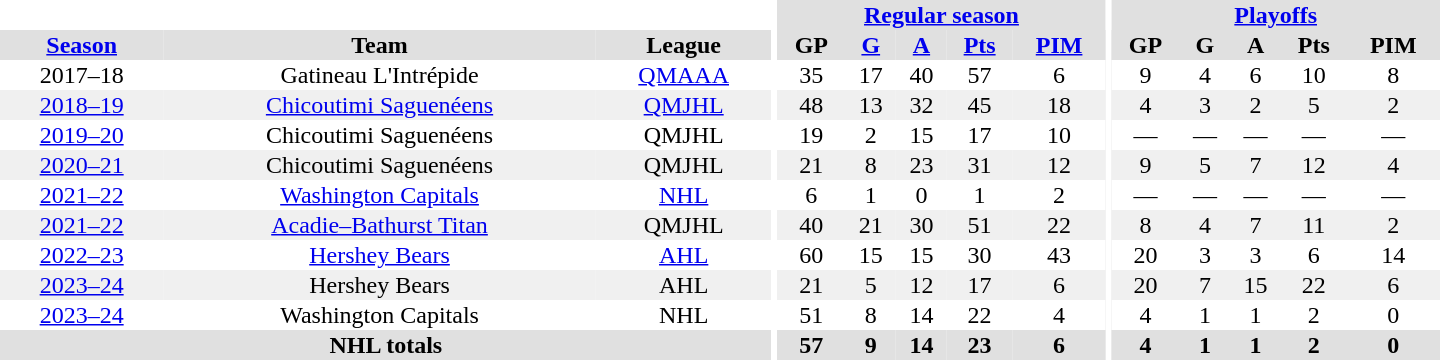<table border="0" cellpadding="1" cellspacing="0" style="text-align:center; width:60em;">
<tr style="background:#e0e0e0;">
<th colspan="3" style="background:#fff;"></th>
<th rowspan="99" style="background:#fff;"></th>
<th colspan="5"><a href='#'>Regular season</a></th>
<th rowspan="99" style="background:#fff;"></th>
<th colspan="5"><a href='#'>Playoffs</a></th>
</tr>
<tr style="background:#e0e0e0;">
<th><a href='#'>Season</a></th>
<th>Team</th>
<th>League</th>
<th>GP</th>
<th><a href='#'>G</a></th>
<th><a href='#'>A</a></th>
<th><a href='#'>Pts</a></th>
<th><a href='#'>PIM</a></th>
<th>GP</th>
<th>G</th>
<th>A</th>
<th>Pts</th>
<th>PIM</th>
</tr>
<tr>
<td>2017–18</td>
<td>Gatineau L'Intrépide</td>
<td><a href='#'>QMAAA</a></td>
<td>35</td>
<td>17</td>
<td>40</td>
<td>57</td>
<td>6</td>
<td>9</td>
<td>4</td>
<td>6</td>
<td>10</td>
<td>8</td>
</tr>
<tr style="background:#f0f0f0;">
<td><a href='#'>2018–19</a></td>
<td><a href='#'>Chicoutimi Saguenéens</a></td>
<td><a href='#'>QMJHL</a></td>
<td>48</td>
<td>13</td>
<td>32</td>
<td>45</td>
<td>18</td>
<td>4</td>
<td>3</td>
<td>2</td>
<td>5</td>
<td>2</td>
</tr>
<tr>
<td><a href='#'>2019–20</a></td>
<td>Chicoutimi Saguenéens</td>
<td>QMJHL</td>
<td>19</td>
<td>2</td>
<td>15</td>
<td>17</td>
<td>10</td>
<td>—</td>
<td>—</td>
<td>—</td>
<td>—</td>
<td>—</td>
</tr>
<tr style="background:#f0f0f0;">
<td><a href='#'>2020–21</a></td>
<td>Chicoutimi Saguenéens</td>
<td>QMJHL</td>
<td>21</td>
<td>8</td>
<td>23</td>
<td>31</td>
<td>12</td>
<td>9</td>
<td>5</td>
<td>7</td>
<td>12</td>
<td>4</td>
</tr>
<tr>
<td><a href='#'>2021–22</a></td>
<td><a href='#'>Washington Capitals</a></td>
<td><a href='#'>NHL</a></td>
<td>6</td>
<td>1</td>
<td>0</td>
<td>1</td>
<td>2</td>
<td>—</td>
<td>—</td>
<td>—</td>
<td>—</td>
<td>—</td>
</tr>
<tr style="background:#f0f0f0;">
<td><a href='#'>2021–22</a></td>
<td><a href='#'>Acadie–Bathurst Titan</a></td>
<td>QMJHL</td>
<td>40</td>
<td>21</td>
<td>30</td>
<td>51</td>
<td>22</td>
<td>8</td>
<td>4</td>
<td>7</td>
<td>11</td>
<td>2</td>
</tr>
<tr>
<td><a href='#'>2022–23</a></td>
<td><a href='#'>Hershey Bears</a></td>
<td><a href='#'>AHL</a></td>
<td>60</td>
<td>15</td>
<td>15</td>
<td>30</td>
<td>43</td>
<td>20</td>
<td>3</td>
<td>3</td>
<td>6</td>
<td>14</td>
</tr>
<tr style="background:#f0f0f0;">
<td><a href='#'>2023–24</a></td>
<td>Hershey Bears</td>
<td>AHL</td>
<td>21</td>
<td>5</td>
<td>12</td>
<td>17</td>
<td>6</td>
<td>20</td>
<td>7</td>
<td>15</td>
<td>22</td>
<td>6</td>
</tr>
<tr>
<td><a href='#'>2023–24</a></td>
<td>Washington Capitals</td>
<td>NHL</td>
<td>51</td>
<td>8</td>
<td>14</td>
<td>22</td>
<td>4</td>
<td>4</td>
<td>1</td>
<td>1</td>
<td>2</td>
<td>0</td>
</tr>
<tr style="background:#e0e0e0;">
<th colspan="3">NHL totals</th>
<th>57</th>
<th>9</th>
<th>14</th>
<th>23</th>
<th>6</th>
<th>4</th>
<th>1</th>
<th>1</th>
<th>2</th>
<th>0</th>
</tr>
</table>
